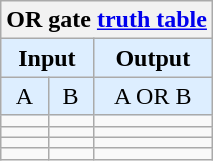<table class="wikitable floatright" style="text-align:center">
<tr>
<th colspan="3">OR gate <a href='#'>truth table</a></th>
</tr>
<tr bgcolor="#ddeeff">
<td colspan=2><strong>Input</strong></td>
<td><strong>Output</strong></td>
</tr>
<tr bgcolor="#ddeeff">
<td>A</td>
<td>B</td>
<td>A OR B</td>
</tr>
<tr>
<td></td>
<td></td>
<td></td>
</tr>
<tr>
<td></td>
<td></td>
<td></td>
</tr>
<tr>
<td></td>
<td></td>
<td></td>
</tr>
<tr>
<td></td>
<td></td>
<td></td>
</tr>
</table>
